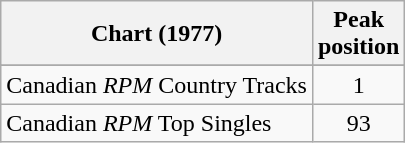<table class="wikitable">
<tr>
<th align="left">Chart (1977)</th>
<th align="center">Peak<br>position</th>
</tr>
<tr>
</tr>
<tr>
<td align="left">Canadian <em>RPM</em> Country Tracks</td>
<td align="center">1</td>
</tr>
<tr>
<td align="left">Canadian <em>RPM</em> Top Singles</td>
<td align="center">93</td>
</tr>
</table>
